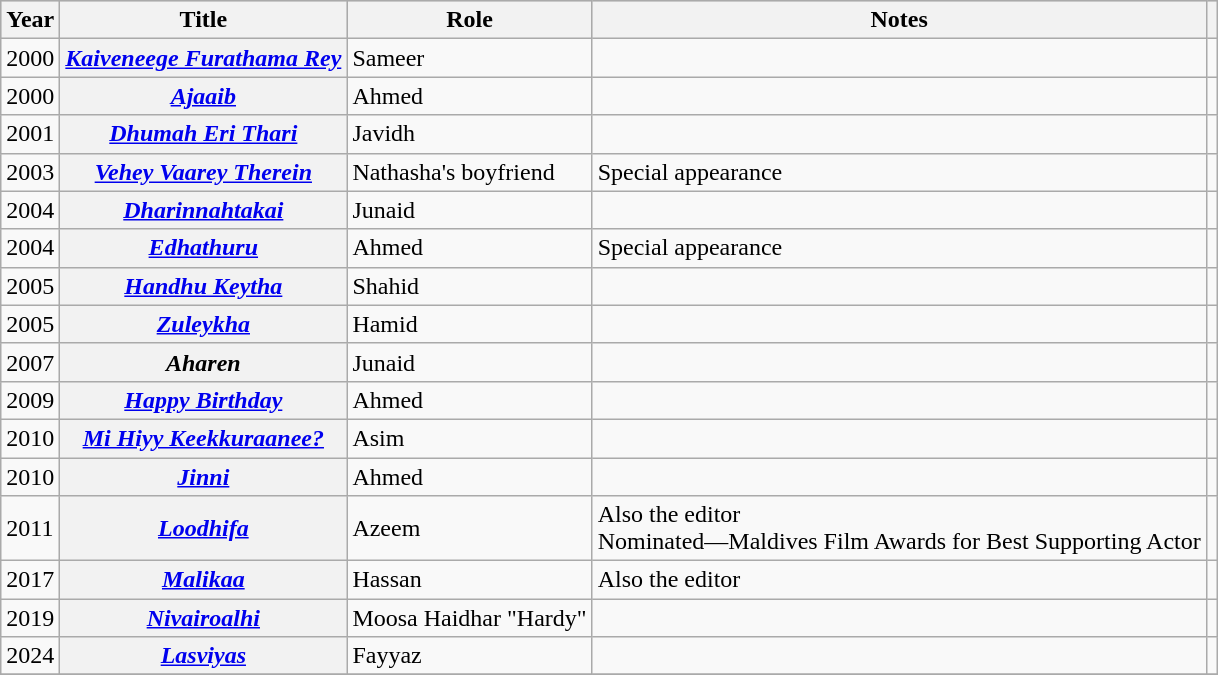<table class="wikitable sortable plainrowheaders">
<tr style="background:#ccc; text-align:center;">
<th scope="col">Year</th>
<th scope="col">Title</th>
<th scope="col">Role</th>
<th scope="col">Notes</th>
<th scope="col" class="unsortable"></th>
</tr>
<tr>
<td>2000</td>
<th scope="row"><em><a href='#'>Kaiveneege Furathama Rey</a></em></th>
<td>Sameer</td>
<td></td>
<td style="text-align: center;"></td>
</tr>
<tr>
<td>2000</td>
<th scope="row"><em><a href='#'>Ajaaib</a></em></th>
<td>Ahmed</td>
<td></td>
<td style="text-align: center;"></td>
</tr>
<tr>
<td>2001</td>
<th scope="row"><em><a href='#'>Dhumah Eri Thari</a></em></th>
<td>Javidh</td>
<td></td>
<td style="text-align: center;"></td>
</tr>
<tr>
<td>2003</td>
<th scope="row"><em><a href='#'>Vehey Vaarey Therein</a></em></th>
<td>Nathasha's boyfriend</td>
<td>Special appearance</td>
<td style="text-align: center;"></td>
</tr>
<tr>
<td>2004</td>
<th scope="row"><em><a href='#'>Dharinnahtakai</a></em></th>
<td>Junaid</td>
<td></td>
<td style="text-align: center;"></td>
</tr>
<tr>
<td>2004</td>
<th scope="row"><em><a href='#'>Edhathuru</a></em></th>
<td>Ahmed</td>
<td>Special appearance</td>
<td style="text-align: center;"></td>
</tr>
<tr>
<td>2005</td>
<th scope="row"><em><a href='#'>Handhu Keytha</a></em></th>
<td>Shahid</td>
<td></td>
<td style="text-align: center;"></td>
</tr>
<tr>
<td>2005</td>
<th scope="row"><em><a href='#'>Zuleykha</a></em></th>
<td>Hamid</td>
<td></td>
<td style="text-align: center;"></td>
</tr>
<tr>
<td>2007</td>
<th scope="row"><em>Aharen</em></th>
<td>Junaid</td>
<td></td>
<td></td>
</tr>
<tr>
<td>2009</td>
<th scope="row"><em><a href='#'>Happy Birthday</a></em></th>
<td>Ahmed</td>
<td></td>
<td style="text-align: center;"></td>
</tr>
<tr>
<td>2010</td>
<th scope="row"><em><a href='#'>Mi Hiyy Keekkuraanee?</a></em></th>
<td>Asim</td>
<td></td>
<td style="text-align: center;"></td>
</tr>
<tr>
<td>2010</td>
<th scope="row"><em><a href='#'>Jinni</a></em></th>
<td>Ahmed</td>
<td></td>
<td style="text-align: center;"></td>
</tr>
<tr>
<td>2011</td>
<th scope="row"><em><a href='#'>Loodhifa</a></em></th>
<td>Azeem</td>
<td>Also the editor<br>Nominated—Maldives Film Awards for Best Supporting Actor</td>
<td style="text-align: center;"></td>
</tr>
<tr>
<td>2017</td>
<th scope="row"><em><a href='#'>Malikaa</a></em></th>
<td>Hassan</td>
<td>Also the editor</td>
<td style="text-align: center;"></td>
</tr>
<tr>
<td>2019</td>
<th scope="row"><em><a href='#'>Nivairoalhi</a></em></th>
<td>Moosa Haidhar "Hardy"</td>
<td></td>
<td style="text-align: center;"></td>
</tr>
<tr>
<td>2024</td>
<th scope="row"><em><a href='#'>Lasviyas</a></em></th>
<td>Fayyaz</td>
<td></td>
<td style="text-align:center;"></td>
</tr>
<tr>
</tr>
</table>
